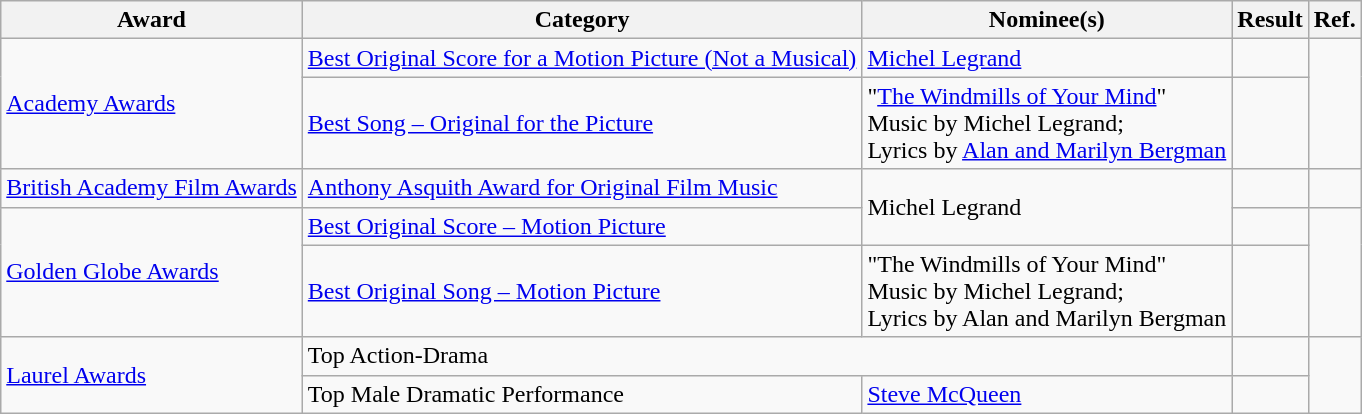<table class="wikitable plainrowheaders">
<tr>
<th>Award</th>
<th>Category</th>
<th>Nominee(s)</th>
<th>Result</th>
<th>Ref.</th>
</tr>
<tr>
<td rowspan="2"><a href='#'>Academy Awards</a></td>
<td><a href='#'>Best Original Score for a Motion Picture (Not a Musical)</a></td>
<td><a href='#'>Michel Legrand</a></td>
<td></td>
<td align="center" rowspan="2"></td>
</tr>
<tr>
<td><a href='#'>Best Song – Original for the Picture</a></td>
<td>"<a href='#'>The Windmills of Your Mind</a>" <br> Music by Michel Legrand; <br> Lyrics by <a href='#'>Alan and Marilyn Bergman</a></td>
<td></td>
</tr>
<tr>
<td><a href='#'>British Academy Film Awards</a></td>
<td><a href='#'>Anthony Asquith Award for Original Film Music</a></td>
<td rowspan="2">Michel Legrand</td>
<td></td>
<td align="center"></td>
</tr>
<tr>
<td rowspan="2"><a href='#'>Golden Globe Awards</a></td>
<td><a href='#'>Best Original Score – Motion Picture</a></td>
<td></td>
<td align="center" rowspan="2"></td>
</tr>
<tr>
<td><a href='#'>Best Original Song – Motion Picture</a></td>
<td>"The Windmills of Your Mind" <br> Music by Michel Legrand; <br> Lyrics by Alan and Marilyn Bergman</td>
<td></td>
</tr>
<tr>
<td rowspan="2"><a href='#'>Laurel Awards</a></td>
<td colspan="2">Top Action-Drama</td>
<td></td>
<td rowspan="2"></td>
</tr>
<tr>
<td>Top Male Dramatic Performance</td>
<td><a href='#'>Steve McQueen</a></td>
<td></td>
</tr>
</table>
